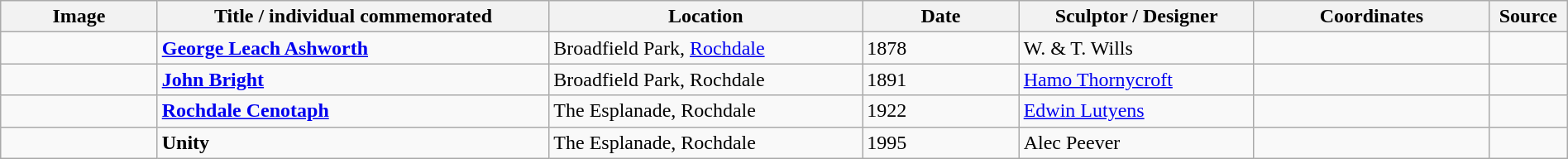<table class="wikitable sortable" style="width:100%;">
<tr>
<th class="unsortable" style="min-width:100px; width:10%;">Image</th>
<th style="width:25%;">Title / individual commemorated</th>
<th style="width:20%;">Location</th>
<th style="width:10%;">Date</th>
<th style="width:15%;">Sculptor / Designer</th>
<th style="width:15%;" class="unsortable">Coordinates</th>
<th style="width:5%;" class="unsortable">Source</th>
</tr>
<tr>
<td></td>
<td><strong><a href='#'>George Leach Ashworth</a></strong></td>
<td>Broadfield Park, <a href='#'>Rochdale</a></td>
<td>1878</td>
<td>W. & T. Wills</td>
<td></td>
<td></td>
</tr>
<tr>
<td></td>
<td><strong><a href='#'>John Bright</a></strong></td>
<td>Broadfield Park, Rochdale</td>
<td>1891</td>
<td><a href='#'>Hamo Thornycroft</a></td>
<td></td>
<td></td>
</tr>
<tr>
<td></td>
<td><strong><a href='#'>Rochdale Cenotaph</a></strong></td>
<td>The Esplanade, Rochdale</td>
<td>1922</td>
<td><a href='#'>Edwin Lutyens</a></td>
<td></td>
<td></td>
</tr>
<tr>
<td></td>
<td><strong>Unity</strong></td>
<td>The Esplanade, Rochdale</td>
<td>1995</td>
<td>Alec Peever</td>
<td></td>
<td></td>
</tr>
</table>
